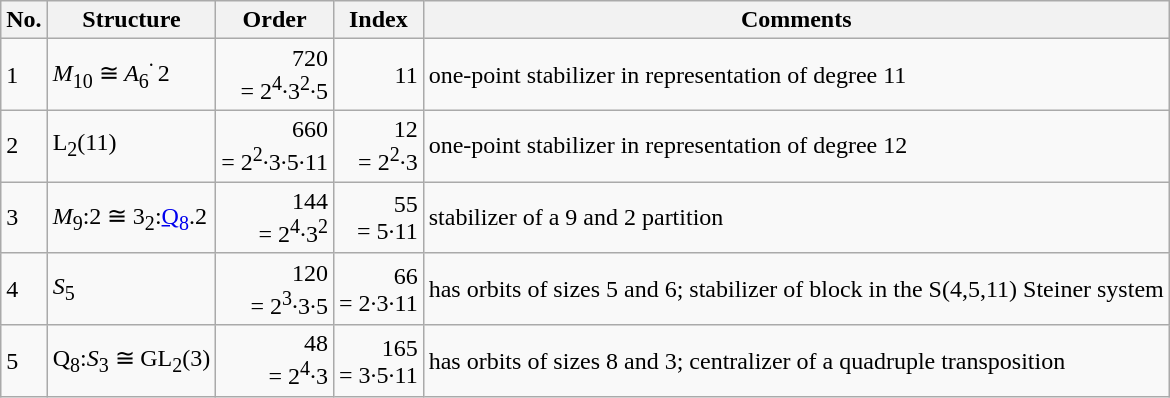<table class="wikitable">
<tr>
<th>No.</th>
<th>Structure</th>
<th>Order</th>
<th>Index</th>
<th>Comments</th>
</tr>
<tr>
<td>1</td>
<td><em>M</em><sub>10</sub> ≅ <em>A</em><sub>6</sub><sup>· </sup>2</td>
<td align=right>720<br>= 2<sup>4</sup>·3<sup>2</sup>·5</td>
<td align=right>11</td>
<td>one-point stabilizer in representation of degree 11</td>
</tr>
<tr>
<td>2</td>
<td>L<sub>2</sub>(11)</td>
<td align=right>660<br>= 2<sup>2</sup>·3·5·11</td>
<td align=right>12<br>= 2<sup>2</sup>·3</td>
<td>one-point stabilizer in representation of degree 12</td>
</tr>
<tr>
<td>3</td>
<td><em>M</em><sub>9</sub>:2 ≅ 3<sub>2</sub>:<a href='#'>Q<sub>8</sub></a>.2</td>
<td align=right>144<br>= 2<sup>4</sup>·3<sup>2</sup></td>
<td align=right>55<br>= 5·11</td>
<td>stabilizer of a 9 and 2 partition</td>
</tr>
<tr>
<td>4</td>
<td><em>S</em><sub>5</sub></td>
<td align=right>120<br>= 2<sup>3</sup>·3·5</td>
<td align=right>66<br>= 2·3·11</td>
<td>has orbits of sizes 5 and 6; stabilizer of block in the S(4,5,11) Steiner system</td>
</tr>
<tr>
<td>5</td>
<td>Q<sub>8</sub>:<em>S</em><sub>3</sub> ≅ GL<sub>2</sub>(3)</td>
<td align=right>48<br>= 2<sup>4</sup>·3</td>
<td align=right>165<br>= 3·5·11</td>
<td>has orbits of sizes 8 and 3; centralizer of a quadruple transposition</td>
</tr>
</table>
